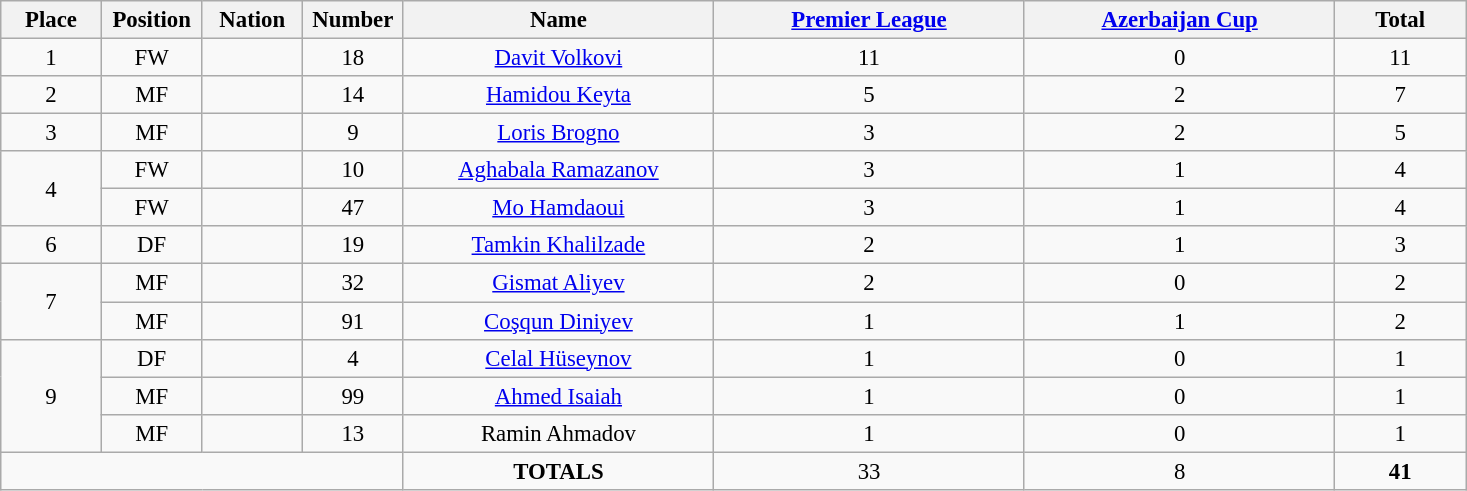<table class="wikitable" style="font-size: 95%; text-align: center;">
<tr>
<th width=60>Place</th>
<th width=60>Position</th>
<th width=60>Nation</th>
<th width=60>Number</th>
<th width=200>Name</th>
<th width=200><a href='#'>Premier League</a></th>
<th width=200><a href='#'>Azerbaijan Cup</a></th>
<th width=80><strong>Total</strong></th>
</tr>
<tr>
<td>1</td>
<td>FW</td>
<td></td>
<td>18</td>
<td><a href='#'>Davit Volkovi</a></td>
<td>11</td>
<td>0</td>
<td>11</td>
</tr>
<tr>
<td>2</td>
<td>MF</td>
<td></td>
<td>14</td>
<td><a href='#'>Hamidou Keyta</a></td>
<td>5</td>
<td>2</td>
<td>7</td>
</tr>
<tr>
<td>3</td>
<td>MF</td>
<td></td>
<td>9</td>
<td><a href='#'>Loris Brogno</a></td>
<td>3</td>
<td>2</td>
<td>5</td>
</tr>
<tr>
<td rowspan="2">4</td>
<td>FW</td>
<td></td>
<td>10</td>
<td><a href='#'>Aghabala Ramazanov</a></td>
<td>3</td>
<td>1</td>
<td>4</td>
</tr>
<tr>
<td>FW</td>
<td></td>
<td>47</td>
<td><a href='#'>Mo Hamdaoui</a></td>
<td>3</td>
<td>1</td>
<td>4</td>
</tr>
<tr>
<td>6</td>
<td>DF</td>
<td></td>
<td>19</td>
<td><a href='#'>Tamkin Khalilzade</a></td>
<td>2</td>
<td>1</td>
<td>3</td>
</tr>
<tr>
<td rowspan="2">7</td>
<td>MF</td>
<td></td>
<td>32</td>
<td><a href='#'>Gismat Aliyev</a></td>
<td>2</td>
<td>0</td>
<td>2</td>
</tr>
<tr>
<td>MF</td>
<td></td>
<td>91</td>
<td><a href='#'>Coşqun Diniyev</a></td>
<td>1</td>
<td>1</td>
<td>2</td>
</tr>
<tr>
<td rowspan="3">9</td>
<td>DF</td>
<td></td>
<td>4</td>
<td><a href='#'>Celal Hüseynov</a></td>
<td>1</td>
<td>0</td>
<td>1</td>
</tr>
<tr>
<td>MF</td>
<td></td>
<td>99</td>
<td><a href='#'>Ahmed Isaiah</a></td>
<td>1</td>
<td>0</td>
<td>1</td>
</tr>
<tr>
<td>MF</td>
<td></td>
<td>13</td>
<td>Ramin Ahmadov</td>
<td>1</td>
<td>0</td>
<td>1</td>
</tr>
<tr>
<td colspan="4"></td>
<td><strong>TOTALS</strong></td>
<td>33</td>
<td>8</td>
<td><strong>41</strong></td>
</tr>
</table>
